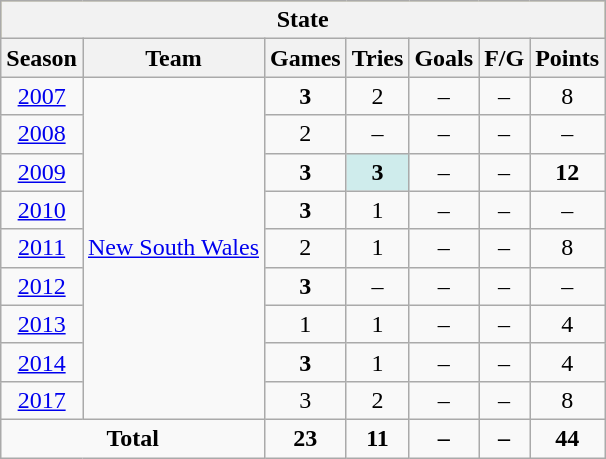<table class="wikitable" style="text-align:center;">
<tr style="background:#bdb76b;">
<th colspan="7">State</th>
</tr>
<tr>
<th>Season</th>
<th>Team</th>
<th>Games</th>
<th>Tries</th>
<th>Goals</th>
<th>F/G</th>
<th>Points</th>
</tr>
<tr>
<td><a href='#'>2007</a></td>
<td rowspan="9"><a href='#'>New South Wales</a></td>
<td><strong>3</strong></td>
<td>2</td>
<td>–</td>
<td>–</td>
<td>8</td>
</tr>
<tr>
<td><a href='#'>2008</a></td>
<td>2</td>
<td>–</td>
<td>–</td>
<td>–</td>
<td>–</td>
</tr>
<tr>
<td><a href='#'>2009</a></td>
<td><strong>3</strong></td>
<td style="background:#cfecec;"><strong>3</strong></td>
<td>–</td>
<td>–</td>
<td><strong>12</strong></td>
</tr>
<tr>
<td><a href='#'>2010</a></td>
<td><strong>3</strong></td>
<td>1</td>
<td>–</td>
<td>–</td>
<td>–</td>
</tr>
<tr>
<td><a href='#'>2011</a></td>
<td>2</td>
<td>1</td>
<td>–</td>
<td>–</td>
<td>8</td>
</tr>
<tr>
<td><a href='#'>2012</a></td>
<td><strong>3</strong></td>
<td>–</td>
<td>–</td>
<td>–</td>
<td>–</td>
</tr>
<tr>
<td><a href='#'>2013</a></td>
<td>1</td>
<td>1</td>
<td>–</td>
<td>–</td>
<td>4</td>
</tr>
<tr>
<td><a href='#'>2014</a></td>
<td><strong>3</strong></td>
<td>1</td>
<td>–</td>
<td>–</td>
<td>4</td>
</tr>
<tr>
<td><a href='#'>2017</a></td>
<td>3</td>
<td>2</td>
<td>–</td>
<td>–</td>
<td>8</td>
</tr>
<tr>
<td colspan="2"><strong>Total</strong></td>
<td><strong>23</strong></td>
<td><strong>11</strong></td>
<td><strong>–</strong></td>
<td><strong>–</strong></td>
<td><strong>44</strong></td>
</tr>
</table>
